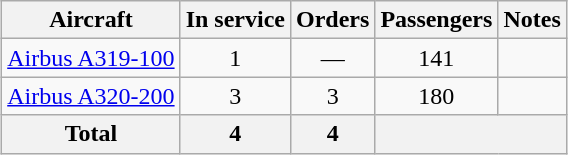<table class="wikitable" style="margin:1em auto; border-collapse:collapse;text-align:center">
<tr>
<th>Aircraft</th>
<th>In service</th>
<th>Orders</th>
<th>Passengers</th>
<th>Notes</th>
</tr>
<tr>
<td><a href='#'>Airbus A319-100</a></td>
<td>1</td>
<td>—</td>
<td>141</td>
<td></td>
</tr>
<tr>
<td><a href='#'>Airbus A320-200</a></td>
<td>3</td>
<td>3</td>
<td>180</td>
<td></td>
</tr>
<tr>
<th>Total</th>
<th>4</th>
<th>4</th>
<th colspan="2"></th>
</tr>
</table>
